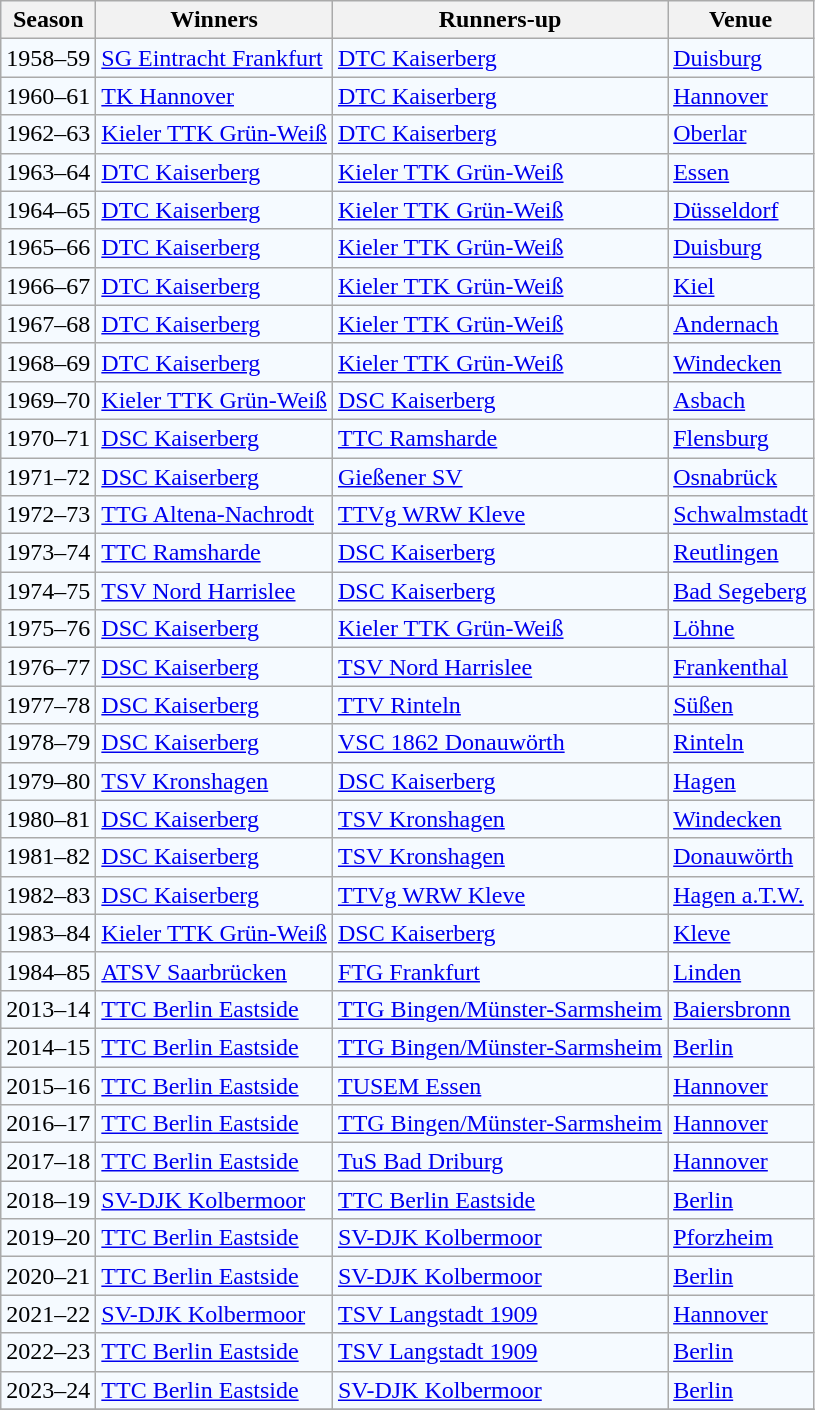<table class="wikitable zebra" style="background:#F5FAFF">
<tr class="hintergrundfarbe5">
<th>Season</th>
<th><strong>Winners</strong></th>
<th><strong>Runners-up</strong></th>
<th><strong>Venue</strong></th>
</tr>
<tr>
<td>1958–59</td>
<td><a href='#'>SG Eintracht Frankfurt</a></td>
<td><a href='#'>DTC Kaiserberg</a></td>
<td><a href='#'>Duisburg</a></td>
</tr>
<tr>
<td>1960–61</td>
<td><a href='#'>TK Hannover</a></td>
<td><a href='#'>DTC Kaiserberg</a></td>
<td><a href='#'>Hannover</a></td>
</tr>
<tr>
<td>1962–63</td>
<td><a href='#'>Kieler TTK Grün-Weiß</a></td>
<td><a href='#'>DTC Kaiserberg</a></td>
<td><a href='#'>Oberlar</a></td>
</tr>
<tr>
<td>1963–64</td>
<td><a href='#'>DTC Kaiserberg</a></td>
<td><a href='#'>Kieler TTK Grün-Weiß</a></td>
<td><a href='#'>Essen</a></td>
</tr>
<tr>
<td>1964–65</td>
<td><a href='#'>DTC Kaiserberg</a></td>
<td><a href='#'>Kieler TTK Grün-Weiß</a></td>
<td><a href='#'>Düsseldorf</a></td>
</tr>
<tr>
<td>1965–66</td>
<td><a href='#'>DTC Kaiserberg</a></td>
<td><a href='#'>Kieler TTK Grün-Weiß</a></td>
<td><a href='#'>Duisburg</a></td>
</tr>
<tr>
<td>1966–67</td>
<td><a href='#'>DTC Kaiserberg</a></td>
<td><a href='#'>Kieler TTK Grün-Weiß</a></td>
<td><a href='#'>Kiel</a></td>
</tr>
<tr>
<td>1967–68</td>
<td><a href='#'>DTC Kaiserberg</a></td>
<td><a href='#'>Kieler TTK Grün-Weiß</a></td>
<td><a href='#'>Andernach</a></td>
</tr>
<tr>
<td>1968–69</td>
<td><a href='#'>DTC Kaiserberg</a></td>
<td><a href='#'>Kieler TTK Grün-Weiß</a></td>
<td><a href='#'>Windecken</a></td>
</tr>
<tr>
<td>1969–70</td>
<td><a href='#'>Kieler TTK Grün-Weiß</a></td>
<td><a href='#'>DSC Kaiserberg</a></td>
<td><a href='#'>Asbach</a></td>
</tr>
<tr>
<td>1970–71</td>
<td><a href='#'>DSC Kaiserberg</a></td>
<td><a href='#'>TTC Ramsharde</a></td>
<td><a href='#'>Flensburg</a></td>
</tr>
<tr>
<td>1971–72</td>
<td><a href='#'>DSC Kaiserberg</a></td>
<td><a href='#'>Gießener SV</a></td>
<td><a href='#'>Osnabrück</a></td>
</tr>
<tr>
<td>1972–73</td>
<td><a href='#'>TTG Altena-Nachrodt</a></td>
<td><a href='#'>TTVg WRW Kleve</a></td>
<td><a href='#'>Schwalmstadt</a></td>
</tr>
<tr>
<td>1973–74</td>
<td><a href='#'>TTC Ramsharde</a></td>
<td><a href='#'>DSC Kaiserberg</a></td>
<td><a href='#'>Reutlingen</a></td>
</tr>
<tr>
<td>1974–75</td>
<td><a href='#'>TSV Nord Harrislee</a></td>
<td><a href='#'>DSC Kaiserberg</a></td>
<td><a href='#'>Bad Segeberg</a></td>
</tr>
<tr>
<td>1975–76</td>
<td><a href='#'>DSC Kaiserberg</a></td>
<td><a href='#'>Kieler TTK Grün-Weiß</a></td>
<td><a href='#'>Löhne</a></td>
</tr>
<tr>
<td>1976–77</td>
<td><a href='#'>DSC Kaiserberg</a></td>
<td><a href='#'>TSV Nord Harrislee</a></td>
<td><a href='#'>Frankenthal</a></td>
</tr>
<tr>
<td>1977–78</td>
<td><a href='#'>DSC Kaiserberg</a></td>
<td><a href='#'>TTV Rinteln</a></td>
<td><a href='#'>Süßen</a></td>
</tr>
<tr>
<td>1978–79</td>
<td><a href='#'>DSC Kaiserberg</a></td>
<td><a href='#'>VSC 1862 Donauwörth</a></td>
<td><a href='#'>Rinteln</a></td>
</tr>
<tr>
<td>1979–80</td>
<td><a href='#'>TSV Kronshagen</a></td>
<td><a href='#'>DSC Kaiserberg</a></td>
<td><a href='#'>Hagen</a></td>
</tr>
<tr>
<td>1980–81</td>
<td><a href='#'>DSC Kaiserberg</a></td>
<td><a href='#'>TSV Kronshagen</a></td>
<td><a href='#'>Windecken</a></td>
</tr>
<tr>
<td>1981–82</td>
<td><a href='#'>DSC Kaiserberg</a></td>
<td><a href='#'>TSV Kronshagen</a></td>
<td><a href='#'>Donauwörth</a></td>
</tr>
<tr>
<td>1982–83</td>
<td><a href='#'>DSC Kaiserberg</a></td>
<td><a href='#'>TTVg WRW Kleve</a></td>
<td><a href='#'>Hagen a.T.W.</a></td>
</tr>
<tr>
<td>1983–84</td>
<td><a href='#'>Kieler TTK Grün-Weiß</a></td>
<td><a href='#'>DSC Kaiserberg</a></td>
<td><a href='#'>Kleve</a></td>
</tr>
<tr>
<td>1984–85</td>
<td><a href='#'>ATSV Saarbrücken</a></td>
<td><a href='#'>FTG Frankfurt</a></td>
<td><a href='#'>Linden</a></td>
</tr>
<tr>
<td>2013–14</td>
<td><a href='#'>TTC Berlin Eastside</a></td>
<td><a href='#'>TTG Bingen/Münster-Sarmsheim</a></td>
<td><a href='#'>Baiersbronn</a></td>
</tr>
<tr>
<td>2014–15</td>
<td><a href='#'>TTC Berlin Eastside</a></td>
<td><a href='#'>TTG Bingen/Münster-Sarmsheim</a></td>
<td><a href='#'>Berlin</a></td>
</tr>
<tr>
<td>2015–16</td>
<td><a href='#'>TTC Berlin Eastside</a></td>
<td><a href='#'>TUSEM Essen</a></td>
<td><a href='#'>Hannover</a></td>
</tr>
<tr>
<td>2016–17</td>
<td><a href='#'>TTC Berlin Eastside</a></td>
<td><a href='#'>TTG Bingen/Münster-Sarmsheim</a></td>
<td><a href='#'>Hannover</a></td>
</tr>
<tr>
<td>2017–18</td>
<td><a href='#'>TTC Berlin Eastside</a></td>
<td><a href='#'>TuS Bad Driburg</a></td>
<td><a href='#'>Hannover</a></td>
</tr>
<tr>
<td>2018–19</td>
<td><a href='#'>SV-DJK Kolbermoor</a></td>
<td><a href='#'>TTC Berlin Eastside</a></td>
<td><a href='#'>Berlin</a></td>
</tr>
<tr>
<td>2019–20</td>
<td><a href='#'>TTC Berlin Eastside</a></td>
<td><a href='#'>SV-DJK Kolbermoor</a></td>
<td><a href='#'>Pforzheim</a></td>
</tr>
<tr>
<td>2020–21</td>
<td><a href='#'>TTC Berlin Eastside</a></td>
<td><a href='#'>SV-DJK Kolbermoor</a></td>
<td><a href='#'>Berlin</a></td>
</tr>
<tr>
<td>2021–22</td>
<td><a href='#'>SV-DJK Kolbermoor</a></td>
<td><a href='#'>TSV Langstadt 1909</a></td>
<td><a href='#'>Hannover</a></td>
</tr>
<tr>
<td>2022–23</td>
<td><a href='#'>TTC Berlin Eastside</a></td>
<td><a href='#'>TSV Langstadt 1909</a></td>
<td><a href='#'>Berlin</a></td>
</tr>
<tr>
<td>2023–24</td>
<td><a href='#'>TTC Berlin Eastside</a></td>
<td><a href='#'>SV-DJK Kolbermoor</a></td>
<td><a href='#'>Berlin</a></td>
</tr>
<tr>
</tr>
</table>
